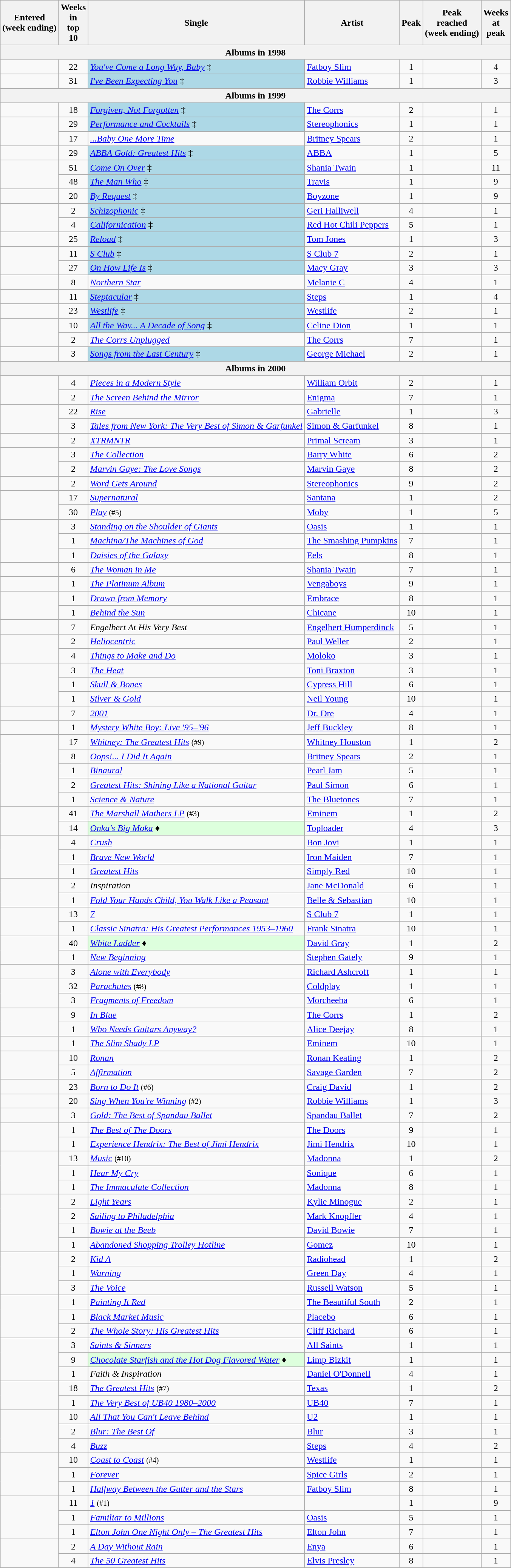<table class="wikitable sortable" style="text-align:center">
<tr>
<th>Entered <br>(week ending)</th>
<th data-sort-type="number">Weeks<br>in<br>top<br>10</th>
<th>Single</th>
<th>Artist</th>
<th data-sort-type="number">Peak</th>
<th>Peak<br>reached <br>(week ending)</th>
<th data-sort-type="number">Weeks<br>at<br>peak</th>
</tr>
<tr>
<th colspan="7">Albums in 1998</th>
</tr>
<tr>
<td></td>
<td>22</td>
<td align="left" bgcolor=lightblue><em><a href='#'>You've Come a Long Way, Baby</a></em> ‡</td>
<td align="left"><a href='#'>Fatboy Slim</a></td>
<td>1</td>
<td></td>
<td>4</td>
</tr>
<tr>
<td></td>
<td>31</td>
<td align="left" bgcolor=lightblue><em><a href='#'>I've Been Expecting You</a></em> ‡</td>
<td align="left"><a href='#'>Robbie Williams</a></td>
<td>1</td>
<td></td>
<td>3</td>
</tr>
<tr>
<th colspan="7">Albums in 1999</th>
</tr>
<tr>
<td></td>
<td>18</td>
<td align="left" bgcolor=lightblue><em><a href='#'>Forgiven, Not Forgotten</a></em> ‡</td>
<td align="left"><a href='#'>The Corrs</a></td>
<td>2</td>
<td></td>
<td>1</td>
</tr>
<tr>
<td rowspan="2"></td>
<td>29</td>
<td align="left" bgcolor=lightblue><em><a href='#'>Performance and Cocktails</a></em> ‡</td>
<td align="left"><a href='#'>Stereophonics</a></td>
<td>1</td>
<td></td>
<td>1</td>
</tr>
<tr>
<td>17</td>
<td align="left"><em><a href='#'>...Baby One More Time</a></em></td>
<td align="left"><a href='#'>Britney Spears</a></td>
<td>2</td>
<td></td>
<td>1</td>
</tr>
<tr>
<td></td>
<td>29</td>
<td align="left" bgcolor=lightblue><em><a href='#'>ABBA Gold: Greatest Hits</a></em> ‡</td>
<td align="left"><a href='#'>ABBA</a></td>
<td>1</td>
<td></td>
<td>5</td>
</tr>
<tr>
<td rowspan="2"></td>
<td>51</td>
<td align="left" bgcolor=lightblue><em><a href='#'>Come On Over</a></em> ‡</td>
<td align="left"><a href='#'>Shania Twain</a></td>
<td>1</td>
<td></td>
<td>11</td>
</tr>
<tr>
<td>48</td>
<td align="left" bgcolor=lightblue><em><a href='#'>The Man Who</a></em> ‡</td>
<td align="left"><a href='#'>Travis</a></td>
<td>1</td>
<td></td>
<td>9</td>
</tr>
<tr>
<td></td>
<td>20</td>
<td align="left" bgcolor=lightblue><em><a href='#'>By Request</a></em> ‡</td>
<td align="left"><a href='#'>Boyzone</a></td>
<td>1</td>
<td></td>
<td>9</td>
</tr>
<tr>
<td rowspan="2"></td>
<td>2</td>
<td align="left" bgcolor=lightblue><em><a href='#'>Schizophonic</a></em> ‡</td>
<td align="left"><a href='#'>Geri Halliwell</a></td>
<td>4</td>
<td></td>
<td>1</td>
</tr>
<tr>
<td>4</td>
<td align="left" bgcolor=lightblue><em><a href='#'>Californication</a></em> ‡</td>
<td align="left"><a href='#'>Red Hot Chili Peppers</a></td>
<td>5</td>
<td></td>
<td>1</td>
</tr>
<tr>
<td></td>
<td>25</td>
<td align="left" bgcolor=lightblue><em><a href='#'>Reload</a></em> ‡</td>
<td align="left"><a href='#'>Tom Jones</a></td>
<td>1</td>
<td></td>
<td>3</td>
</tr>
<tr>
<td rowspan="2"></td>
<td>11</td>
<td align="left" bgcolor=lightblue><em><a href='#'>S Club</a></em> ‡</td>
<td align="left"><a href='#'>S Club 7</a></td>
<td>2</td>
<td></td>
<td>1</td>
</tr>
<tr>
<td>27</td>
<td align="left" bgcolor=lightblue><em><a href='#'>On How Life Is</a></em> ‡</td>
<td align="left"><a href='#'>Macy Gray</a></td>
<td>3</td>
<td></td>
<td>3</td>
</tr>
<tr>
<td></td>
<td>8</td>
<td align="left"><em><a href='#'>Northern Star</a></em></td>
<td align="left"><a href='#'>Melanie C</a></td>
<td>4</td>
<td></td>
<td>1</td>
</tr>
<tr>
<td></td>
<td>11</td>
<td align="left" bgcolor=lightblue><em><a href='#'>Steptacular</a></em> ‡</td>
<td align="left"><a href='#'>Steps</a></td>
<td>1</td>
<td></td>
<td>4</td>
</tr>
<tr>
<td></td>
<td>23</td>
<td align="left" bgcolor=lightblue><em><a href='#'>Westlife</a></em> ‡</td>
<td align="left"><a href='#'>Westlife</a></td>
<td>2</td>
<td></td>
<td>1</td>
</tr>
<tr>
<td rowspan="2"></td>
<td>10</td>
<td align="left" bgcolor=lightblue><em><a href='#'>All the Way... A Decade of Song</a></em> ‡</td>
<td align="left"><a href='#'>Celine Dion</a></td>
<td>1</td>
<td></td>
<td>1</td>
</tr>
<tr>
<td>2</td>
<td align="left"><em><a href='#'>The Corrs Unplugged</a></em></td>
<td align="left"><a href='#'>The Corrs</a></td>
<td>7</td>
<td></td>
<td>1</td>
</tr>
<tr>
<td></td>
<td>3</td>
<td align="left" bgcolor=lightblue><em><a href='#'>Songs from the Last Century</a></em> ‡</td>
<td align="left"><a href='#'>George Michael</a></td>
<td>2</td>
<td></td>
<td>1</td>
</tr>
<tr>
<th colspan="7">Albums in 2000</th>
</tr>
<tr>
<td rowspan="2"></td>
<td>4</td>
<td align="left"><em><a href='#'>Pieces in a Modern Style</a></em></td>
<td align="left"><a href='#'>William Orbit</a></td>
<td>2</td>
<td></td>
<td>1</td>
</tr>
<tr>
<td>2</td>
<td align="left"><em><a href='#'>The Screen Behind the Mirror</a></em></td>
<td align="left"><a href='#'>Enigma</a></td>
<td>7</td>
<td></td>
<td>1</td>
</tr>
<tr>
<td rowspan="2"></td>
<td>22</td>
<td align="left"><em><a href='#'>Rise</a></em></td>
<td align="left"><a href='#'>Gabrielle</a></td>
<td>1</td>
<td></td>
<td>3</td>
</tr>
<tr>
<td>3</td>
<td align="left"><em><a href='#'>Tales from New York: The Very Best of Simon & Garfunkel</a></em></td>
<td align="left"><a href='#'>Simon & Garfunkel</a></td>
<td>8</td>
<td></td>
<td>1</td>
</tr>
<tr>
<td></td>
<td>2</td>
<td align="left"><em><a href='#'>XTRMNTR</a></em></td>
<td align="left"><a href='#'>Primal Scream</a></td>
<td>3</td>
<td></td>
<td>1</td>
</tr>
<tr>
<td rowspan="2"></td>
<td>3</td>
<td align="left"><em><a href='#'>The Collection</a></em></td>
<td align="left"><a href='#'>Barry White</a></td>
<td>6</td>
<td></td>
<td>2</td>
</tr>
<tr>
<td>2</td>
<td align="left"><em><a href='#'>Marvin Gaye: The Love Songs</a></em></td>
<td align="left"><a href='#'>Marvin Gaye</a></td>
<td>8</td>
<td></td>
<td>2</td>
</tr>
<tr>
<td></td>
<td>2</td>
<td align="left"><em><a href='#'>Word Gets Around</a></em></td>
<td align="left"><a href='#'>Stereophonics</a></td>
<td>9</td>
<td></td>
<td>2</td>
</tr>
<tr>
<td rowspan="2"></td>
<td>17</td>
<td align="left"><em><a href='#'>Supernatural</a></em></td>
<td align="left"><a href='#'>Santana</a></td>
<td>1</td>
<td></td>
<td>2</td>
</tr>
<tr>
<td>30</td>
<td align="left"><em><a href='#'>Play</a></em> <small>(#5)</small></td>
<td align="left"><a href='#'>Moby</a></td>
<td>1</td>
<td></td>
<td>5</td>
</tr>
<tr>
<td rowspan="3"></td>
<td>3</td>
<td align="left"><em><a href='#'>Standing on the Shoulder of Giants</a></em></td>
<td align="left"><a href='#'>Oasis</a></td>
<td>1</td>
<td></td>
<td>1</td>
</tr>
<tr>
<td>1</td>
<td align="left"><em><a href='#'>Machina/The Machines of God</a></em></td>
<td align="left"><a href='#'>The Smashing Pumpkins</a></td>
<td>7</td>
<td></td>
<td>1</td>
</tr>
<tr>
<td>1</td>
<td align="left"><em><a href='#'>Daisies of the Galaxy</a></em></td>
<td align="left"><a href='#'>Eels</a></td>
<td>8</td>
<td></td>
<td>1</td>
</tr>
<tr>
<td></td>
<td>6</td>
<td align="left"><em><a href='#'>The Woman in Me</a></em></td>
<td align="left"><a href='#'>Shania Twain</a></td>
<td>7</td>
<td></td>
<td>1</td>
</tr>
<tr>
<td></td>
<td>1</td>
<td align="left"><em><a href='#'>The Platinum Album</a></em></td>
<td align="left"><a href='#'>Vengaboys</a></td>
<td>9</td>
<td></td>
<td>1</td>
</tr>
<tr>
<td rowspan="2"></td>
<td>1</td>
<td align="left"><em><a href='#'>Drawn from Memory</a></em></td>
<td align="left"><a href='#'>Embrace</a></td>
<td>8</td>
<td></td>
<td>1</td>
</tr>
<tr>
<td>1</td>
<td align="left"><em><a href='#'>Behind the Sun</a></em></td>
<td align="left"><a href='#'>Chicane</a></td>
<td>10</td>
<td></td>
<td>1</td>
</tr>
<tr>
<td></td>
<td>7</td>
<td align="left"><em>Engelbert At His Very Best</em></td>
<td align="left"><a href='#'>Engelbert Humperdinck</a></td>
<td>5</td>
<td></td>
<td>1</td>
</tr>
<tr>
<td rowspan="2"></td>
<td>2</td>
<td align="left"><em><a href='#'>Heliocentric</a></em></td>
<td align="left"><a href='#'>Paul Weller</a></td>
<td>2</td>
<td></td>
<td>1</td>
</tr>
<tr>
<td>4</td>
<td align="left"><em><a href='#'>Things to Make and Do</a></em></td>
<td align="left"><a href='#'>Moloko</a></td>
<td>3</td>
<td></td>
<td>1</td>
</tr>
<tr>
<td rowspan="3"></td>
<td>3</td>
<td align="left"><em><a href='#'>The Heat</a></em></td>
<td align="left"><a href='#'>Toni Braxton</a></td>
<td>3</td>
<td></td>
<td>1</td>
</tr>
<tr>
<td>1</td>
<td align="left"><em><a href='#'>Skull & Bones</a></em></td>
<td align="left"><a href='#'>Cypress Hill</a></td>
<td>6</td>
<td></td>
<td>1</td>
</tr>
<tr>
<td>1</td>
<td align="left"><em><a href='#'>Silver & Gold</a></em></td>
<td align="left"><a href='#'>Neil Young</a></td>
<td>10</td>
<td></td>
<td>1</td>
</tr>
<tr>
<td></td>
<td>7</td>
<td align="left"><em><a href='#'>2001</a></em></td>
<td align="left"><a href='#'>Dr. Dre</a></td>
<td>4</td>
<td></td>
<td>1</td>
</tr>
<tr>
<td></td>
<td>1</td>
<td align="left"><em><a href='#'>Mystery White Boy: Live '95–'96</a></em></td>
<td align="left"><a href='#'>Jeff Buckley</a></td>
<td>8</td>
<td></td>
<td>1</td>
</tr>
<tr>
<td rowspan="5"></td>
<td>17</td>
<td align="left"><em><a href='#'>Whitney: The Greatest Hits</a></em> <small>(#9)</small></td>
<td align="left"><a href='#'>Whitney Houston</a></td>
<td>1</td>
<td></td>
<td>2</td>
</tr>
<tr>
<td>8</td>
<td align="left"><em><a href='#'>Oops!... I Did It Again</a></em></td>
<td align="left"><a href='#'>Britney Spears</a></td>
<td>2</td>
<td></td>
<td>1</td>
</tr>
<tr>
<td>1</td>
<td align="left"><em><a href='#'>Binaural</a></em></td>
<td align="left"><a href='#'>Pearl Jam</a></td>
<td>5</td>
<td></td>
<td>1</td>
</tr>
<tr>
<td>2</td>
<td align="left"><em><a href='#'>Greatest Hits: Shining Like a National Guitar</a></em></td>
<td align="left"><a href='#'>Paul Simon</a></td>
<td>6</td>
<td></td>
<td>1</td>
</tr>
<tr>
<td>1</td>
<td align="left"><em><a href='#'>Science & Nature</a></em></td>
<td align="left"><a href='#'>The Bluetones</a></td>
<td>7</td>
<td></td>
<td>1</td>
</tr>
<tr>
<td rowspan="2"></td>
<td>41</td>
<td align="left"><em><a href='#'>The Marshall Mathers LP</a></em> <small>(#3)</small></td>
<td align="left"><a href='#'>Eminem</a></td>
<td>1</td>
<td></td>
<td>2</td>
</tr>
<tr>
<td>14</td>
<td align="left" bgcolor=#DDFFDD><em><a href='#'>Onka's Big Moka</a></em> ♦</td>
<td align="left"><a href='#'>Toploader</a></td>
<td>4</td>
<td></td>
<td>3</td>
</tr>
<tr>
<td rowspan="3"></td>
<td>4</td>
<td align="left"><em><a href='#'>Crush</a></em></td>
<td align="left"><a href='#'>Bon Jovi</a></td>
<td>1</td>
<td></td>
<td>1</td>
</tr>
<tr>
<td>1</td>
<td align="left"><em><a href='#'>Brave New World</a></em></td>
<td align="left"><a href='#'>Iron Maiden</a></td>
<td>7</td>
<td></td>
<td>1</td>
</tr>
<tr>
<td>1</td>
<td align="left"><em><a href='#'>Greatest Hits</a></em></td>
<td align="left"><a href='#'>Simply Red</a></td>
<td>10</td>
<td></td>
<td>1</td>
</tr>
<tr>
<td rowspan="2"></td>
<td>2</td>
<td align="left"><em>Inspiration</em></td>
<td align="left"><a href='#'>Jane McDonald</a></td>
<td>6</td>
<td></td>
<td>1</td>
</tr>
<tr>
<td>1</td>
<td align="left"><em><a href='#'>Fold Your Hands Child, You Walk Like a Peasant</a></em></td>
<td align="left"><a href='#'>Belle & Sebastian</a></td>
<td>10</td>
<td></td>
<td>1</td>
</tr>
<tr>
<td rowspan="2"></td>
<td>13</td>
<td align="left"><em><a href='#'>7</a></em></td>
<td align="left"><a href='#'>S Club 7</a></td>
<td>1</td>
<td></td>
<td>1</td>
</tr>
<tr>
<td>1</td>
<td align="left"><em><a href='#'>Classic Sinatra: His Greatest Performances 1953–1960</a></em></td>
<td align="left"><a href='#'>Frank Sinatra</a></td>
<td>10</td>
<td></td>
<td>1</td>
</tr>
<tr>
<td rowspan="2"></td>
<td>40</td>
<td align="left" bgcolor=#DDFFDD><em><a href='#'>White Ladder</a></em> ♦</td>
<td align="left"><a href='#'>David Gray</a></td>
<td>1</td>
<td></td>
<td>2</td>
</tr>
<tr>
<td>1</td>
<td align="left"><em><a href='#'>New Beginning</a></em></td>
<td align="left"><a href='#'>Stephen Gately</a></td>
<td>9</td>
<td></td>
<td>1</td>
</tr>
<tr>
<td></td>
<td>3</td>
<td align="left"><em><a href='#'>Alone with Everybody</a></em></td>
<td align="left"><a href='#'>Richard Ashcroft</a></td>
<td>1</td>
<td></td>
<td>1</td>
</tr>
<tr>
<td rowspan="2"></td>
<td>32</td>
<td align="left"><em><a href='#'>Parachutes</a></em> <small>(#8)</small></td>
<td align="left"><a href='#'>Coldplay</a></td>
<td>1</td>
<td></td>
<td>1</td>
</tr>
<tr>
<td>3</td>
<td align="left"><em><a href='#'>Fragments of Freedom</a></em></td>
<td align="left"><a href='#'>Morcheeba</a></td>
<td>6</td>
<td></td>
<td>1</td>
</tr>
<tr>
<td rowspan="2"></td>
<td>9</td>
<td align="left"><em><a href='#'>In Blue</a></em></td>
<td align="left"><a href='#'>The Corrs</a></td>
<td>1</td>
<td></td>
<td>2</td>
</tr>
<tr>
<td>1</td>
<td align="left"><em><a href='#'>Who Needs Guitars Anyway?</a></em></td>
<td align="left"><a href='#'>Alice Deejay</a></td>
<td>8</td>
<td></td>
<td>1</td>
</tr>
<tr>
<td></td>
<td>1</td>
<td align="left"><em><a href='#'>The Slim Shady LP</a></em></td>
<td align="left"><a href='#'>Eminem</a></td>
<td>10</td>
<td></td>
<td>1</td>
</tr>
<tr>
<td rowspan="2"></td>
<td>10</td>
<td align="left"><em><a href='#'>Ronan</a></em></td>
<td align="left"><a href='#'>Ronan Keating</a></td>
<td>1</td>
<td></td>
<td>2</td>
</tr>
<tr>
<td>5</td>
<td align="left"><em><a href='#'>Affirmation</a></em></td>
<td align="left"><a href='#'>Savage Garden</a></td>
<td>7</td>
<td></td>
<td>2</td>
</tr>
<tr>
<td></td>
<td>23</td>
<td align="left"><em><a href='#'>Born to Do It</a></em> <small>(#6)</small></td>
<td align="left"><a href='#'>Craig David</a></td>
<td>1</td>
<td></td>
<td>2</td>
</tr>
<tr>
<td></td>
<td>20</td>
<td align="left"><em><a href='#'>Sing When You're Winning</a></em> <small>(#2)</small></td>
<td align="left"><a href='#'>Robbie Williams</a></td>
<td>1</td>
<td></td>
<td>3</td>
</tr>
<tr>
<td></td>
<td>3</td>
<td align="left"><em><a href='#'>Gold: The Best of Spandau Ballet</a></em></td>
<td align="left"><a href='#'>Spandau Ballet</a></td>
<td>7</td>
<td></td>
<td>2</td>
</tr>
<tr>
<td rowspan="2"></td>
<td>1</td>
<td align="left"><em><a href='#'>The Best of The Doors</a></em></td>
<td align="left"><a href='#'>The Doors</a></td>
<td>9</td>
<td></td>
<td>1</td>
</tr>
<tr>
<td>1</td>
<td align="left"><em><a href='#'>Experience Hendrix: The Best of Jimi Hendrix</a></em></td>
<td align="left"><a href='#'>Jimi Hendrix</a></td>
<td>10</td>
<td></td>
<td>1</td>
</tr>
<tr>
<td rowspan="3"></td>
<td>13</td>
<td align="left"><em><a href='#'>Music</a></em> <small>(#10)</small></td>
<td align="left"><a href='#'>Madonna</a></td>
<td>1</td>
<td></td>
<td>2</td>
</tr>
<tr>
<td>1</td>
<td align="left"><em><a href='#'>Hear My Cry</a></em></td>
<td align="left"><a href='#'>Sonique</a></td>
<td>6</td>
<td></td>
<td>1</td>
</tr>
<tr>
<td>1</td>
<td align="left"><em><a href='#'>The Immaculate Collection</a></em></td>
<td align="left"><a href='#'>Madonna</a></td>
<td>8</td>
<td></td>
<td>1</td>
</tr>
<tr>
<td rowspan="4"></td>
<td>2</td>
<td align="left"><em><a href='#'>Light Years</a></em></td>
<td align="left"><a href='#'>Kylie Minogue</a></td>
<td>2</td>
<td></td>
<td>1</td>
</tr>
<tr>
<td>2</td>
<td align="left"><em><a href='#'>Sailing to Philadelphia</a></em></td>
<td align="left"><a href='#'>Mark Knopfler</a></td>
<td>4</td>
<td></td>
<td>1</td>
</tr>
<tr>
<td>1</td>
<td align="left"><em><a href='#'>Bowie at the Beeb</a></em></td>
<td align="left"><a href='#'>David Bowie</a></td>
<td>7</td>
<td></td>
<td>1</td>
</tr>
<tr>
<td>1</td>
<td align="left"><em><a href='#'>Abandoned Shopping Trolley Hotline</a></em></td>
<td align="left"><a href='#'>Gomez</a></td>
<td>10</td>
<td></td>
<td>1</td>
</tr>
<tr>
<td rowspan="3"></td>
<td>2</td>
<td align="left"><em><a href='#'>Kid A</a></em></td>
<td align="left"><a href='#'>Radiohead</a></td>
<td>1</td>
<td></td>
<td>2</td>
</tr>
<tr>
<td>1</td>
<td align="left"><em><a href='#'>Warning</a></em></td>
<td align="left"><a href='#'>Green Day</a></td>
<td>4</td>
<td></td>
<td>1</td>
</tr>
<tr>
<td>3</td>
<td align="left"><em><a href='#'>The Voice</a></em></td>
<td align="left"><a href='#'>Russell Watson</a></td>
<td>5</td>
<td></td>
<td>1</td>
</tr>
<tr>
<td rowspan="3"></td>
<td>1</td>
<td align="left"><em><a href='#'>Painting It Red</a></em></td>
<td align="left"><a href='#'>The Beautiful South</a></td>
<td>2</td>
<td></td>
<td>1</td>
</tr>
<tr>
<td>1</td>
<td align="left"><em><a href='#'>Black Market Music</a></em></td>
<td align="left"><a href='#'>Placebo</a></td>
<td>6</td>
<td></td>
<td>1</td>
</tr>
<tr>
<td>2</td>
<td align="left"><em><a href='#'>The Whole Story: His Greatest Hits</a></em></td>
<td align="left"><a href='#'>Cliff Richard</a></td>
<td>6</td>
<td></td>
<td>1</td>
</tr>
<tr>
<td rowspan="3"></td>
<td>3</td>
<td align="left"><em><a href='#'>Saints & Sinners</a></em></td>
<td align="left"><a href='#'>All Saints</a></td>
<td>1</td>
<td></td>
<td>1</td>
</tr>
<tr>
<td>9</td>
<td align="left" bgcolor=#DDFFDD><em><a href='#'>Chocolate Starfish and the Hot Dog Flavored Water</a></em> ♦</td>
<td align="left"><a href='#'>Limp Bizkit</a></td>
<td>1</td>
<td></td>
<td>1</td>
</tr>
<tr>
<td>1</td>
<td align="left"><em>Faith & Inspiration</em></td>
<td align="left"><a href='#'>Daniel O'Donnell</a></td>
<td>4</td>
<td></td>
<td>1</td>
</tr>
<tr>
<td rowspan="2"></td>
<td>18</td>
<td align="left"><em><a href='#'>The Greatest Hits</a></em> <small>(#7)</small></td>
<td align="left"><a href='#'>Texas</a></td>
<td>1</td>
<td></td>
<td>2</td>
</tr>
<tr>
<td>1</td>
<td align="left"><em><a href='#'>The Very Best of UB40 1980–2000</a></em></td>
<td align="left"><a href='#'>UB40</a></td>
<td>7</td>
<td></td>
<td>1</td>
</tr>
<tr>
<td rowspan="3"></td>
<td>10</td>
<td align="left"><em><a href='#'>All That You Can't Leave Behind</a></em></td>
<td align="left"><a href='#'>U2</a></td>
<td>1</td>
<td></td>
<td>1</td>
</tr>
<tr>
<td>2</td>
<td align="left"><em><a href='#'>Blur: The Best Of</a></em></td>
<td align="left"><a href='#'>Blur</a></td>
<td>3</td>
<td></td>
<td>1</td>
</tr>
<tr>
<td>4</td>
<td align="left"><em><a href='#'>Buzz</a></em></td>
<td align="left"><a href='#'>Steps</a></td>
<td>4</td>
<td></td>
<td>2</td>
</tr>
<tr>
<td rowspan="3"></td>
<td>10</td>
<td align="left"><em><a href='#'>Coast to Coast</a></em> <small>(#4)</small></td>
<td align="left"><a href='#'>Westlife</a></td>
<td>1</td>
<td></td>
<td>1</td>
</tr>
<tr>
<td>1</td>
<td align="left"><em><a href='#'>Forever</a></em></td>
<td align="left"><a href='#'>Spice Girls</a></td>
<td>2</td>
<td></td>
<td>1</td>
</tr>
<tr>
<td>1</td>
<td align="left"><em><a href='#'>Halfway Between the Gutter and the Stars</a></em></td>
<td align="left"><a href='#'>Fatboy Slim</a></td>
<td>8</td>
<td></td>
<td>1</td>
</tr>
<tr>
<td rowspan="3"></td>
<td>11</td>
<td align="left"><em><a href='#'>1</a></em> <small>(#1)</small></td>
<td align="left"></td>
<td>1</td>
<td></td>
<td>9</td>
</tr>
<tr>
<td>1</td>
<td align="left"><em><a href='#'>Familiar to Millions</a></em></td>
<td align="left"><a href='#'>Oasis</a></td>
<td>5</td>
<td></td>
<td>1</td>
</tr>
<tr>
<td>1</td>
<td align="left"><em><a href='#'>Elton John One Night Only – The Greatest Hits</a></em></td>
<td align="left"><a href='#'>Elton John</a></td>
<td>7</td>
<td></td>
<td>1</td>
</tr>
<tr>
<td rowspan="2"></td>
<td>2</td>
<td align="left"><em><a href='#'>A Day Without Rain</a></em></td>
<td align="left"><a href='#'>Enya</a></td>
<td>6</td>
<td></td>
<td>1</td>
</tr>
<tr>
<td>4</td>
<td align="left"><em><a href='#'>The 50 Greatest Hits</a></em></td>
<td align="left"><a href='#'>Elvis Presley</a></td>
<td>8</td>
<td></td>
<td>1</td>
</tr>
<tr>
</tr>
</table>
